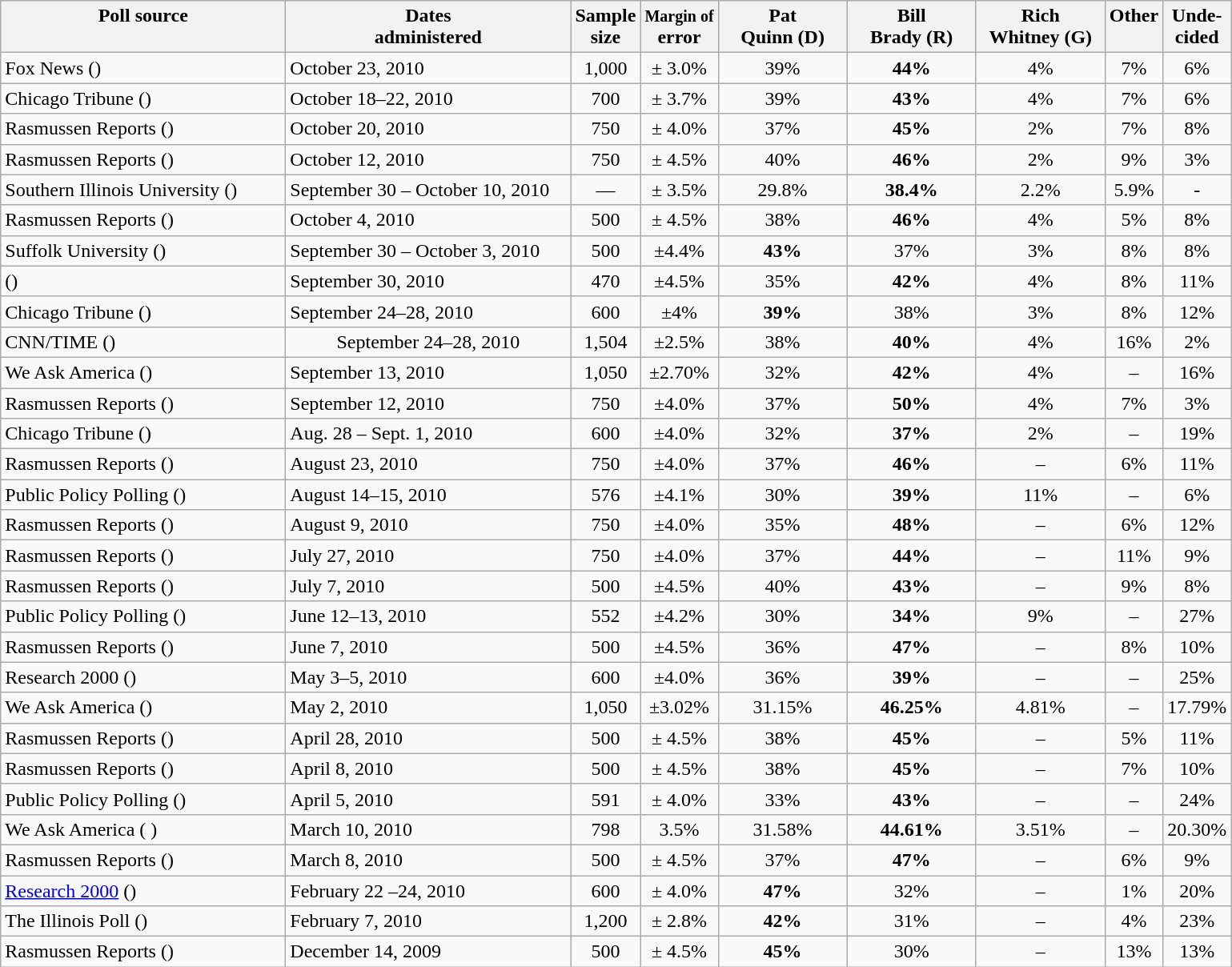<table class="wikitable" style="text-align:center">
<tr valign=top>
<th style="width:230px;">Poll source</th>
<th style="width:230px;">Dates<br>administered</th>
<th>Sample<br>size</th>
<th><small>Margin of</small><br>error</th>
<th style="width:100px;">Pat<br> Quinn (D)</th>
<th style="width:100px;">Bill<br>Brady (R)</th>
<th style="width:100px;">Rich<br>Whitney (G)</th>
<th>Other</th>
<th>Unde-<br>cided</th>
</tr>
<tr>
<td align=left>Fox News ()</td>
<td align=left>October 23, 2010</td>
<td>1,000</td>
<td>± 3.0%</td>
<td align=center>39%</td>
<td><strong>44%</strong></td>
<td>4%</td>
<td>7%</td>
<td>6%</td>
</tr>
<tr>
<td align=left>Chicago Tribune ()</td>
<td align=left>October 18–22, 2010</td>
<td>700</td>
<td>± 3.7%</td>
<td align=center>39%</td>
<td><strong>43%</strong></td>
<td>4%</td>
<td>7%</td>
<td>6%</td>
</tr>
<tr>
<td align=left>Rasmussen Reports ()</td>
<td align=left>October 20, 2010</td>
<td>750</td>
<td>± 4.0%</td>
<td align=center>37%</td>
<td><strong>45%</strong></td>
<td>2%</td>
<td>7%</td>
<td>8%</td>
</tr>
<tr>
<td align=left>Rasmussen Reports ()</td>
<td align=left>October 12, 2010</td>
<td>750</td>
<td>± 4.5%</td>
<td align=center>40%</td>
<td><strong>46%</strong></td>
<td>2%</td>
<td>9%</td>
<td>3%</td>
</tr>
<tr>
<td align=left>Southern Illinois University ()</td>
<td align=left>September 30 – October 10, 2010</td>
<td>—</td>
<td>± 3.5%</td>
<td align=center>29.8%</td>
<td><strong>38.4%</strong></td>
<td>2.2%</td>
<td>5.9%</td>
<td>-</td>
</tr>
<tr>
<td align=left>Rasmussen Reports ()</td>
<td align=left>October 4, 2010</td>
<td>500</td>
<td>± 4.5%</td>
<td align=center>38%</td>
<td><strong>46%</strong></td>
<td>4%</td>
<td>5%</td>
<td>8%</td>
</tr>
<tr>
<td align=left>Suffolk University ()</td>
<td align=left>September 30 – October 3, 2010</td>
<td>500</td>
<td>±4.4%</td>
<td><strong>43%</strong></td>
<td align=center>37%</td>
<td align=center>3%</td>
<td align=center>8%</td>
<td align=center>8%</td>
</tr>
<tr>
<td align=left>()</td>
<td align=left>September 30, 2010</td>
<td>470</td>
<td>±4.5%</td>
<td align=center>35%</td>
<td><strong>42%</strong></td>
<td align=center>4%</td>
<td align center>8%</td>
<td align=center>11%</td>
</tr>
<tr>
<td align=left>Chicago Tribune ()</td>
<td align=left>September 24–28, 2010</td>
<td>600</td>
<td>±4%</td>
<td><strong>39%</strong></td>
<td align=center>38%</td>
<td align=center>3%</td>
<td align=center>8%</td>
<td align=center>12%</td>
</tr>
<tr>
<td align=left>CNN/TIME ()</td>
<td align-left>September 24–28, 2010</td>
<td>1,504</td>
<td>±2.5%</td>
<td align=center>38%</td>
<td><strong>40%</strong></td>
<td align=center>4%</td>
<td align=center>16%</td>
<td align=center>2%</td>
</tr>
<tr>
<td align=left>We Ask America ()</td>
<td align=left>September 13, 2010</td>
<td>1,050</td>
<td>±2.70%</td>
<td align=center>32%</td>
<td><strong>42%</strong></td>
<td align=center>4%</td>
<td align=center>–</td>
<td align=center>16%</td>
</tr>
<tr>
<td align=left>Rasmussen Reports ()</td>
<td align=left>September 12, 2010</td>
<td>750</td>
<td>±4.0%</td>
<td align=center>37%</td>
<td><strong>50%</strong></td>
<td align=center>4%</td>
<td align=center>7%</td>
<td align=center>3%</td>
</tr>
<tr>
<td align=left>Chicago Tribune ()</td>
<td align=left>Aug. 28 – Sept. 1, 2010</td>
<td>600</td>
<td>±4.0%</td>
<td align=center>32%</td>
<td><strong>37%</strong></td>
<td align=center>2%</td>
<td align=center>–</td>
<td align=center>19%</td>
</tr>
<tr>
<td align=left>Rasmussen Reports ()</td>
<td align=left>August 23, 2010</td>
<td>750</td>
<td>±4.0%</td>
<td align=center>37%</td>
<td><strong>46%</strong></td>
<td align=center>–</td>
<td align=center>6%</td>
<td align=center>11%</td>
</tr>
<tr>
<td align=left>Public Policy Polling ()</td>
<td align=left>August 14–15, 2010</td>
<td>576</td>
<td>±4.1%</td>
<td align=center>30%</td>
<td><strong>39%</strong></td>
<td align=center>11%</td>
<td align=center>–</td>
<td align=center>6%</td>
</tr>
<tr>
<td align=left>Rasmussen Reports ()</td>
<td align=left>August 9, 2010</td>
<td>750</td>
<td>±4.0%</td>
<td align=center>35%</td>
<td><strong>48%</strong></td>
<td align=center>–</td>
<td align=center>6%</td>
<td align=center>12%</td>
</tr>
<tr>
<td align=left>Rasmussen Reports ()</td>
<td align=left>July 27, 2010</td>
<td>750</td>
<td>±4.0%</td>
<td align=center>37%</td>
<td><strong>44%</strong></td>
<td align=center>–</td>
<td align=center>11%</td>
<td align=center>9%</td>
</tr>
<tr>
<td align=left>Rasmussen Reports ()</td>
<td align=left>July 7, 2010</td>
<td>500</td>
<td>±4.5%</td>
<td align=center>40%</td>
<td><strong>43%</strong></td>
<td align=center>–</td>
<td align=center>9%</td>
<td align=center>8%</td>
</tr>
<tr>
<td align=left>Public Policy Polling ()</td>
<td align=left>June 12–13, 2010</td>
<td>552</td>
<td>±4.2%</td>
<td align=center>30%</td>
<td><strong>34%</strong></td>
<td align=center>9%</td>
<td align=center>–</td>
<td align=center>27%</td>
</tr>
<tr>
<td align=left>Rasmussen Reports ()</td>
<td align=left>June 7, 2010</td>
<td>500</td>
<td>±4.5%</td>
<td align=center>36%</td>
<td><strong>47%</strong></td>
<td align=center>–</td>
<td align=center>8%</td>
<td align=center>10%</td>
</tr>
<tr>
<td align=left>Research 2000 ()</td>
<td align=left>May 3–5, 2010</td>
<td>600</td>
<td>±4.0%</td>
<td align=center>36%</td>
<td><strong>39%</strong></td>
<td align=center>–</td>
<td align=center>–</td>
<td align=center>25%</td>
</tr>
<tr>
<td align=left>We Ask America ()</td>
<td align=left>May 2, 2010</td>
<td>1,050</td>
<td>±3.02%</td>
<td align=center>31.15%</td>
<td><strong>46.25%</strong></td>
<td align=center>4.81%</td>
<td align=center>–</td>
<td align=center>17.79%</td>
</tr>
<tr>
<td align=left>Rasmussen Reports ()</td>
<td align=left>April 28, 2010</td>
<td>500</td>
<td>± 4.5%</td>
<td align=center>38%</td>
<td><strong>45%</strong></td>
<td align=center>–</td>
<td align=center>5%</td>
<td align=center>11%</td>
</tr>
<tr>
<td align=left>Rasmussen Reports ()</td>
<td align=left>April 8, 2010</td>
<td>500</td>
<td>± 4.5%</td>
<td align=center>38%</td>
<td><strong>45%</strong></td>
<td align=center>–</td>
<td align=center>7%</td>
<td align=center>10%</td>
</tr>
<tr>
<td align=left>Public Policy Polling ()</td>
<td align=left>April 5, 2010</td>
<td>591</td>
<td>± 4.0%</td>
<td align=center>33%</td>
<td><strong>43%</strong></td>
<td align=center>–</td>
<td align=center>–</td>
<td align=center>24%</td>
</tr>
<tr>
<td align=left>We Ask America ( )</td>
<td align=left>March 10, 2010</td>
<td>798</td>
<td>3.5%</td>
<td align=center>31.58%</td>
<td><strong>44.61%</strong></td>
<td align=center>3.51%</td>
<td align=center>–</td>
<td align=center>20.30%</td>
</tr>
<tr>
<td align=left>Rasmussen Reports ()</td>
<td align=left>March 8, 2010</td>
<td>500</td>
<td>± 4.5%</td>
<td align=center>37%</td>
<td><strong>47%</strong></td>
<td align=center>–</td>
<td align=center>6%</td>
<td align=center>9%</td>
</tr>
<tr>
<td align=left><a href='#'>Research 2000</a> ()</td>
<td align=left>February 22 –24, 2010</td>
<td>600</td>
<td>± 4.0%</td>
<td><strong>47%</strong></td>
<td align=center>32%</td>
<td align=center>–</td>
<td align=center>1%</td>
<td align=center>20%</td>
</tr>
<tr>
<td align=left>The Illinois Poll ()</td>
<td align=left>February 7, 2010</td>
<td>1,200</td>
<td>± 2.8%</td>
<td><strong>42%</strong></td>
<td align=center>31%</td>
<td align=center>–</td>
<td>4%</td>
<td>23%</td>
</tr>
<tr>
<td align=left>Rasmussen Reports ()</td>
<td align=left>December 14, 2009</td>
<td>500</td>
<td>± 4.5%</td>
<td><strong>45%</strong></td>
<td align=center>30%</td>
<td align=center>–</td>
<td>13%</td>
<td>13%</td>
</tr>
</table>
